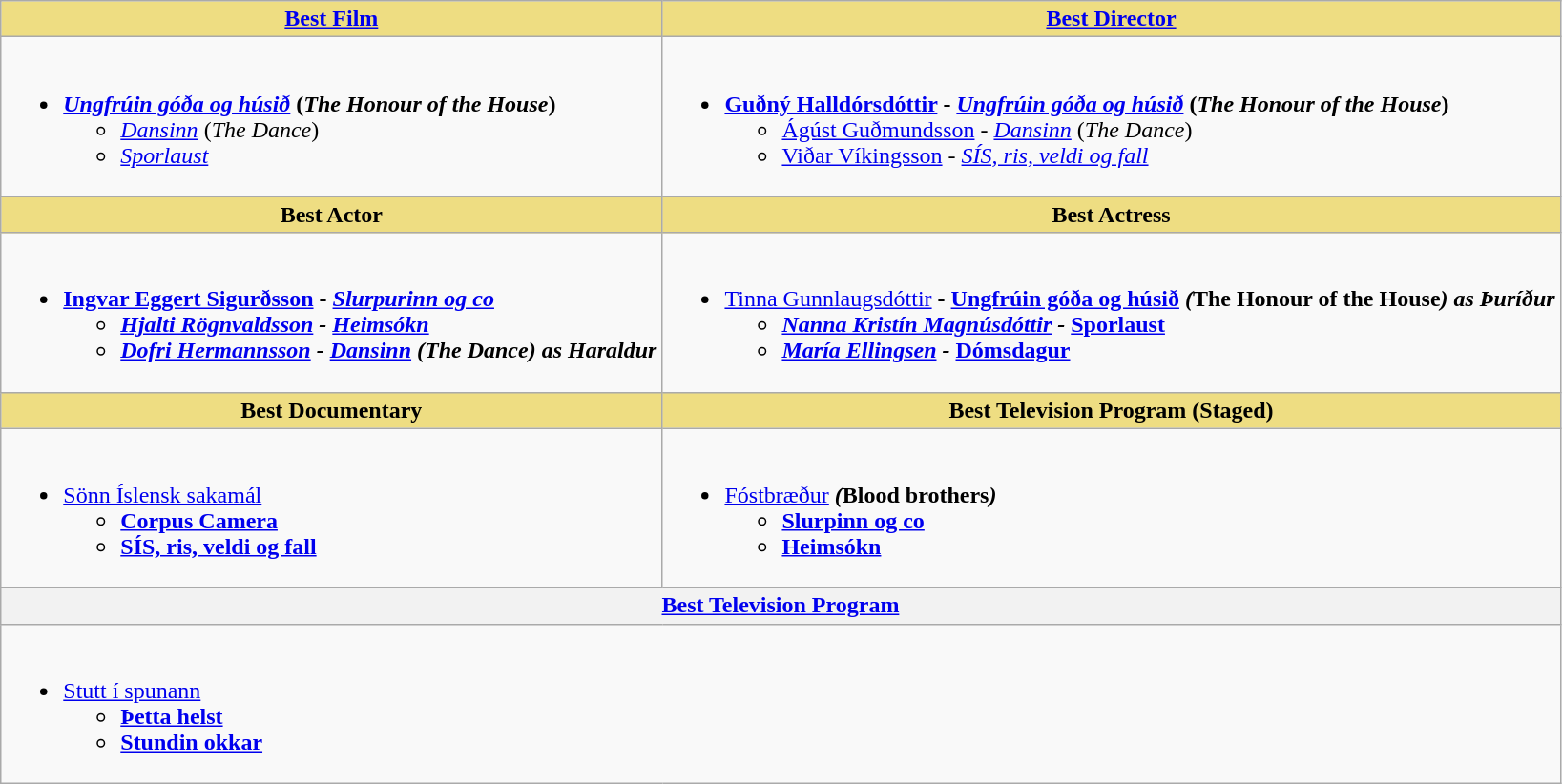<table class="wikitable">
<tr>
<th style="background:#EEDD82;"><a href='#'>Best Film</a></th>
<th style="background:#EEDD82;"><a href='#'>Best Director</a></th>
</tr>
<tr>
<td><br><ul><li><strong><em><a href='#'>Ungfrúin góða og húsið</a></em></strong> <strong>(<em>The Honour of the House</em>)</strong><ul><li><em><a href='#'>Dansinn</a></em> (<em>The Dance</em>)</li><li><em><a href='#'>Sporlaust</a></em></li></ul></li></ul></td>
<td><br><ul><li><strong><a href='#'>Guðný Halldórsdóttir</a> - <em><a href='#'>Ungfrúin góða og húsið</a></em> (<em>The Honour of the House</em>)</strong><ul><li><a href='#'>Ágúst Guðmundsson</a> - <em><a href='#'>Dansinn</a></em> (<em>The Dance</em>)</li><li><a href='#'>Viðar Víkingsson</a> - <em><a href='#'>SÍS, ris, veldi og fall</a></em></li></ul></li></ul></td>
</tr>
<tr>
<th style="background:#EEDD82;">Best Actor</th>
<th style="background:#EEDD82;">Best Actress</th>
</tr>
<tr>
<td><br><ul><li><strong><a href='#'>Ingvar Eggert Sigurðsson</a> - <em><a href='#'>Slurpurinn og co</a><strong><em><ul><li><a href='#'>Hjalti Rögnvaldsson</a> - </em><a href='#'>Heimsókn</a><em></li><li><a href='#'>Dofri Hermannsson</a> - </em><a href='#'>Dansinn</a><em> (</em>The Dance<em>) as Haraldur</li></ul></li></ul></td>
<td><br><ul><li></em></strong><a href='#'>Tinna Gunnlaugsdóttir</a></strong> <strong>-</strong> <strong><a href='#'>Ungfrúin góða og húsið</a><strong><em> </strong>(</em>The Honour of the House<em>) as Þuríður<strong><ul><li><a href='#'>Nanna Kristín Magnúsdóttir</a> - </em><a href='#'>Sporlaust</a><em></li><li><a href='#'>María Ellingsen</a> - </em><a href='#'>Dómsdagur</a><em></li></ul></li></ul></td>
</tr>
<tr>
<th style="background:#EEDD82;">Best Documentary</th>
<th style="background:#EEDD82;">Best Television Program (Staged)</th>
</tr>
<tr>
<td><br><ul><li></em></strong><a href='#'>Sönn Íslensk sakamál</a><strong><em><ul><li></em><a href='#'>Corpus Camera</a><em></li><li></em><a href='#'>SÍS, ris, veldi og fall</a><em></li></ul></li></ul></td>
<td><br><ul><li></em></strong><a href='#'>Fóstbræður</a><strong><em> (</em>Blood brothers<em>)<ul><li></em><a href='#'>Slurpinn og co</a><em></li><li></em><a href='#'>Heimsókn</a><em></li></ul></li></ul></td>
</tr>
<tr>
<th colspan="2"><a href='#'>Best Television Program</a></th>
</tr>
<tr>
<td colspan="2"><br><ul><li></em><a href='#'></strong>Stutt í spunann<strong></a><em><ul><li></em><a href='#'>Þetta helst</a><em></li><li></em><a href='#'>Stundin okkar</a><em></li></ul></li></ul></td>
</tr>
</table>
